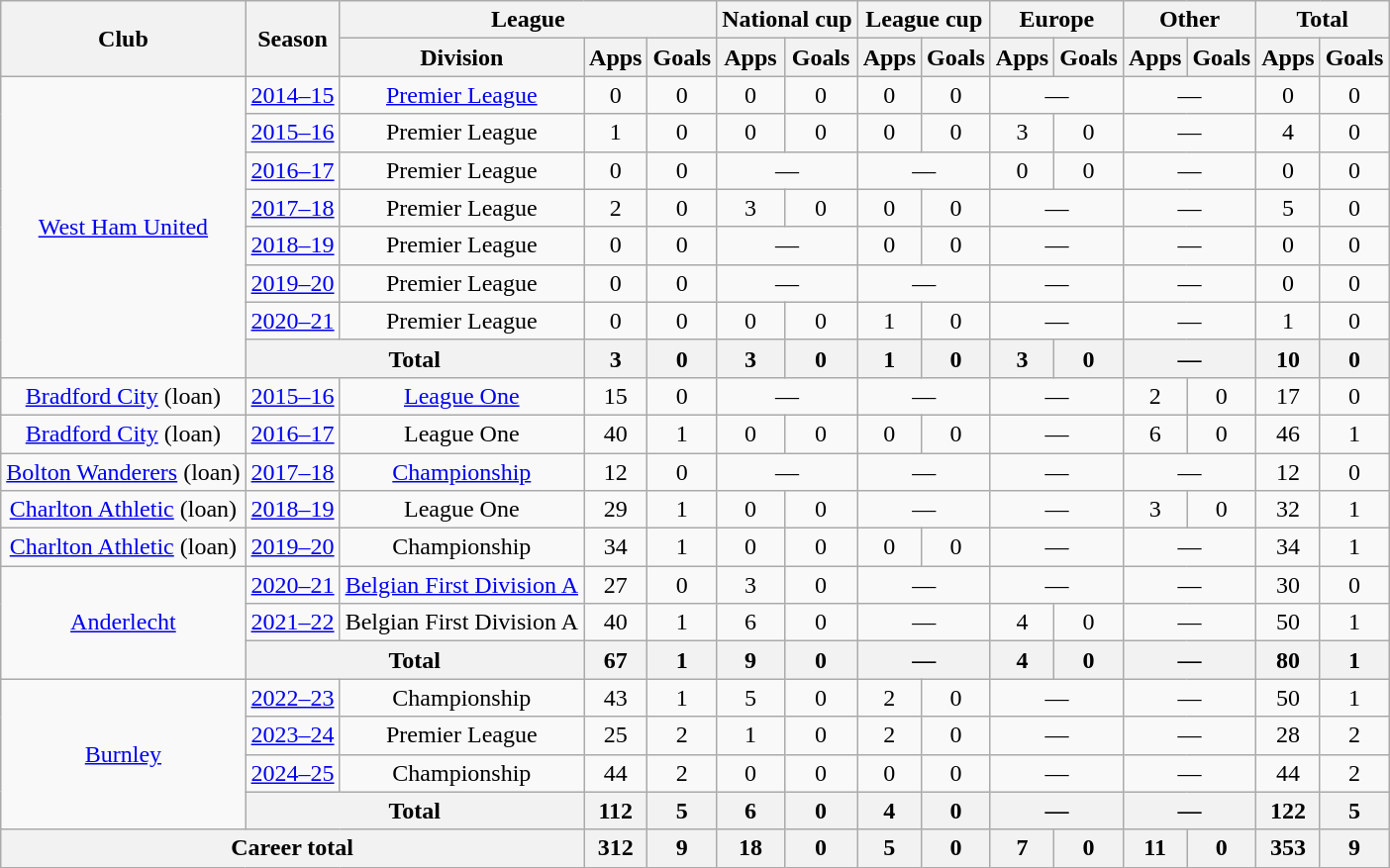<table class=wikitable style=text-align:center>
<tr>
<th rowspan="2">Club</th>
<th rowspan="2">Season</th>
<th colspan="3">League</th>
<th colspan="2">National cup</th>
<th colspan="2">League cup</th>
<th colspan="2">Europe</th>
<th colspan="2">Other</th>
<th colspan="2">Total</th>
</tr>
<tr>
<th>Division</th>
<th>Apps</th>
<th>Goals</th>
<th>Apps</th>
<th>Goals</th>
<th>Apps</th>
<th>Goals</th>
<th>Apps</th>
<th>Goals</th>
<th>Apps</th>
<th>Goals</th>
<th>Apps</th>
<th>Goals</th>
</tr>
<tr>
<td rowspan="8"><a href='#'>West Ham United</a></td>
<td><a href='#'>2014–15</a></td>
<td><a href='#'>Premier League</a></td>
<td>0</td>
<td>0</td>
<td>0</td>
<td>0</td>
<td>0</td>
<td>0</td>
<td colspan="2">—</td>
<td colspan="2">—</td>
<td>0</td>
<td>0</td>
</tr>
<tr>
<td><a href='#'>2015–16</a></td>
<td>Premier League</td>
<td>1</td>
<td>0</td>
<td>0</td>
<td>0</td>
<td>0</td>
<td>0</td>
<td>3</td>
<td>0</td>
<td colspan="2">—</td>
<td>4</td>
<td>0</td>
</tr>
<tr>
<td><a href='#'>2016–17</a></td>
<td>Premier League</td>
<td>0</td>
<td>0</td>
<td colspan="2">—</td>
<td colspan="2">—</td>
<td>0</td>
<td>0</td>
<td colspan="2">—</td>
<td>0</td>
<td>0</td>
</tr>
<tr>
<td><a href='#'>2017–18</a></td>
<td>Premier League</td>
<td>2</td>
<td>0</td>
<td>3</td>
<td>0</td>
<td>0</td>
<td>0</td>
<td colspan="2">—</td>
<td colspan="2">—</td>
<td>5</td>
<td>0</td>
</tr>
<tr>
<td><a href='#'>2018–19</a></td>
<td>Premier League</td>
<td>0</td>
<td>0</td>
<td colspan="2">—</td>
<td>0</td>
<td>0</td>
<td colspan="2">—</td>
<td colspan="2">—</td>
<td>0</td>
<td>0</td>
</tr>
<tr>
<td><a href='#'>2019–20</a></td>
<td>Premier League</td>
<td>0</td>
<td>0</td>
<td colspan="2">—</td>
<td colspan="2">—</td>
<td colspan="2">—</td>
<td colspan="2">—</td>
<td>0</td>
<td>0</td>
</tr>
<tr>
<td><a href='#'>2020–21</a></td>
<td>Premier League</td>
<td>0</td>
<td>0</td>
<td>0</td>
<td>0</td>
<td>1</td>
<td>0</td>
<td colspan="2">—</td>
<td colspan="2">—</td>
<td>1</td>
<td>0</td>
</tr>
<tr>
<th colspan="2">Total</th>
<th>3</th>
<th>0</th>
<th>3</th>
<th>0</th>
<th>1</th>
<th>0</th>
<th>3</th>
<th>0</th>
<th colspan="2">—</th>
<th>10</th>
<th>0</th>
</tr>
<tr>
<td><a href='#'>Bradford City</a> (loan)</td>
<td><a href='#'>2015–16</a></td>
<td><a href='#'>League One</a></td>
<td>15</td>
<td>0</td>
<td colspan="2">—</td>
<td colspan="2">—</td>
<td colspan="2">—</td>
<td>2</td>
<td>0</td>
<td>17</td>
<td>0</td>
</tr>
<tr>
<td><a href='#'>Bradford City</a> (loan)</td>
<td><a href='#'>2016–17</a></td>
<td>League One</td>
<td>40</td>
<td>1</td>
<td>0</td>
<td>0</td>
<td>0</td>
<td>0</td>
<td colspan="2">—</td>
<td>6</td>
<td>0</td>
<td>46</td>
<td>1</td>
</tr>
<tr>
<td><a href='#'>Bolton Wanderers</a> (loan)</td>
<td><a href='#'>2017–18</a></td>
<td><a href='#'>Championship</a></td>
<td>12</td>
<td>0</td>
<td colspan="2">—</td>
<td colspan="2">—</td>
<td colspan="2">—</td>
<td colspan="2">—</td>
<td>12</td>
<td>0</td>
</tr>
<tr>
<td><a href='#'>Charlton Athletic</a> (loan)</td>
<td><a href='#'>2018–19</a></td>
<td>League One</td>
<td>29</td>
<td>1</td>
<td>0</td>
<td>0</td>
<td colspan="2">—</td>
<td colspan="2">—</td>
<td>3</td>
<td>0</td>
<td>32</td>
<td>1</td>
</tr>
<tr>
<td><a href='#'>Charlton Athletic</a> (loan)</td>
<td><a href='#'>2019–20</a></td>
<td>Championship</td>
<td>34</td>
<td>1</td>
<td>0</td>
<td>0</td>
<td>0</td>
<td>0</td>
<td colspan="2">—</td>
<td colspan="2">—</td>
<td>34</td>
<td>1</td>
</tr>
<tr>
<td rowspan="3"><a href='#'>Anderlecht</a></td>
<td><a href='#'>2020–21</a></td>
<td><a href='#'>Belgian First Division A</a></td>
<td>27</td>
<td>0</td>
<td>3</td>
<td>0</td>
<td colspan="2">—</td>
<td colspan="2">—</td>
<td colspan="2">—</td>
<td>30</td>
<td>0</td>
</tr>
<tr>
<td><a href='#'>2021–22</a></td>
<td>Belgian First Division A</td>
<td>40</td>
<td>1</td>
<td>6</td>
<td>0</td>
<td colspan="2">—</td>
<td>4</td>
<td>0</td>
<td colspan="2">—</td>
<td>50</td>
<td>1</td>
</tr>
<tr>
<th colspan="2">Total</th>
<th>67</th>
<th>1</th>
<th>9</th>
<th>0</th>
<th colspan="2">—</th>
<th>4</th>
<th>0</th>
<th colspan="2">—</th>
<th>80</th>
<th>1</th>
</tr>
<tr>
<td rowspan="4"><a href='#'>Burnley</a></td>
<td><a href='#'>2022–23</a></td>
<td>Championship</td>
<td>43</td>
<td>1</td>
<td>5</td>
<td>0</td>
<td>2</td>
<td>0</td>
<td colspan="2">—</td>
<td colspan="2">—</td>
<td>50</td>
<td>1</td>
</tr>
<tr>
<td><a href='#'>2023–24</a></td>
<td>Premier League</td>
<td>25</td>
<td>2</td>
<td>1</td>
<td>0</td>
<td>2</td>
<td>0</td>
<td colspan="2">—</td>
<td colspan="2">—</td>
<td>28</td>
<td>2</td>
</tr>
<tr>
<td><a href='#'>2024–25</a></td>
<td>Championship</td>
<td>44</td>
<td>2</td>
<td>0</td>
<td>0</td>
<td>0</td>
<td>0</td>
<td colspan="2">—</td>
<td colspan="2">—</td>
<td>44</td>
<td>2</td>
</tr>
<tr>
<th colspan="2">Total</th>
<th>112</th>
<th>5</th>
<th>6</th>
<th>0</th>
<th>4</th>
<th>0</th>
<th colspan="2">—</th>
<th colspan="2">—</th>
<th>122</th>
<th>5</th>
</tr>
<tr>
<th colspan="3">Career total</th>
<th>312</th>
<th>9</th>
<th>18</th>
<th>0</th>
<th>5</th>
<th>0</th>
<th>7</th>
<th>0</th>
<th>11</th>
<th>0</th>
<th>353</th>
<th>9</th>
</tr>
</table>
